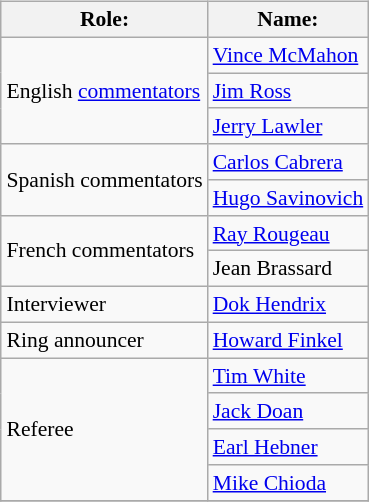<table class=wikitable style="font-size:90%; margin: 0.5em 0 0.5em 1em; float: right; clear: right;">
<tr>
<th>Role:</th>
<th>Name:</th>
</tr>
<tr>
<td rowspan="3">English <a href='#'>commentators</a></td>
<td><a href='#'>Vince McMahon</a></td>
</tr>
<tr>
<td><a href='#'>Jim Ross</a></td>
</tr>
<tr>
<td><a href='#'>Jerry Lawler</a></td>
</tr>
<tr>
<td rowspan="2">Spanish commentators</td>
<td><a href='#'>Carlos Cabrera</a></td>
</tr>
<tr>
<td><a href='#'>Hugo Savinovich</a></td>
</tr>
<tr>
<td rowspan="2">French commentators</td>
<td><a href='#'>Ray Rougeau</a></td>
</tr>
<tr>
<td>Jean Brassard</td>
</tr>
<tr>
<td>Interviewer</td>
<td><a href='#'>Dok Hendrix</a></td>
</tr>
<tr>
<td>Ring announcer</td>
<td><a href='#'>Howard Finkel</a></td>
</tr>
<tr>
<td rowspan="4">Referee</td>
<td><a href='#'>Tim White</a></td>
</tr>
<tr>
<td><a href='#'>Jack Doan</a></td>
</tr>
<tr>
<td><a href='#'>Earl Hebner</a></td>
</tr>
<tr>
<td><a href='#'>Mike Chioda</a></td>
</tr>
<tr>
</tr>
</table>
